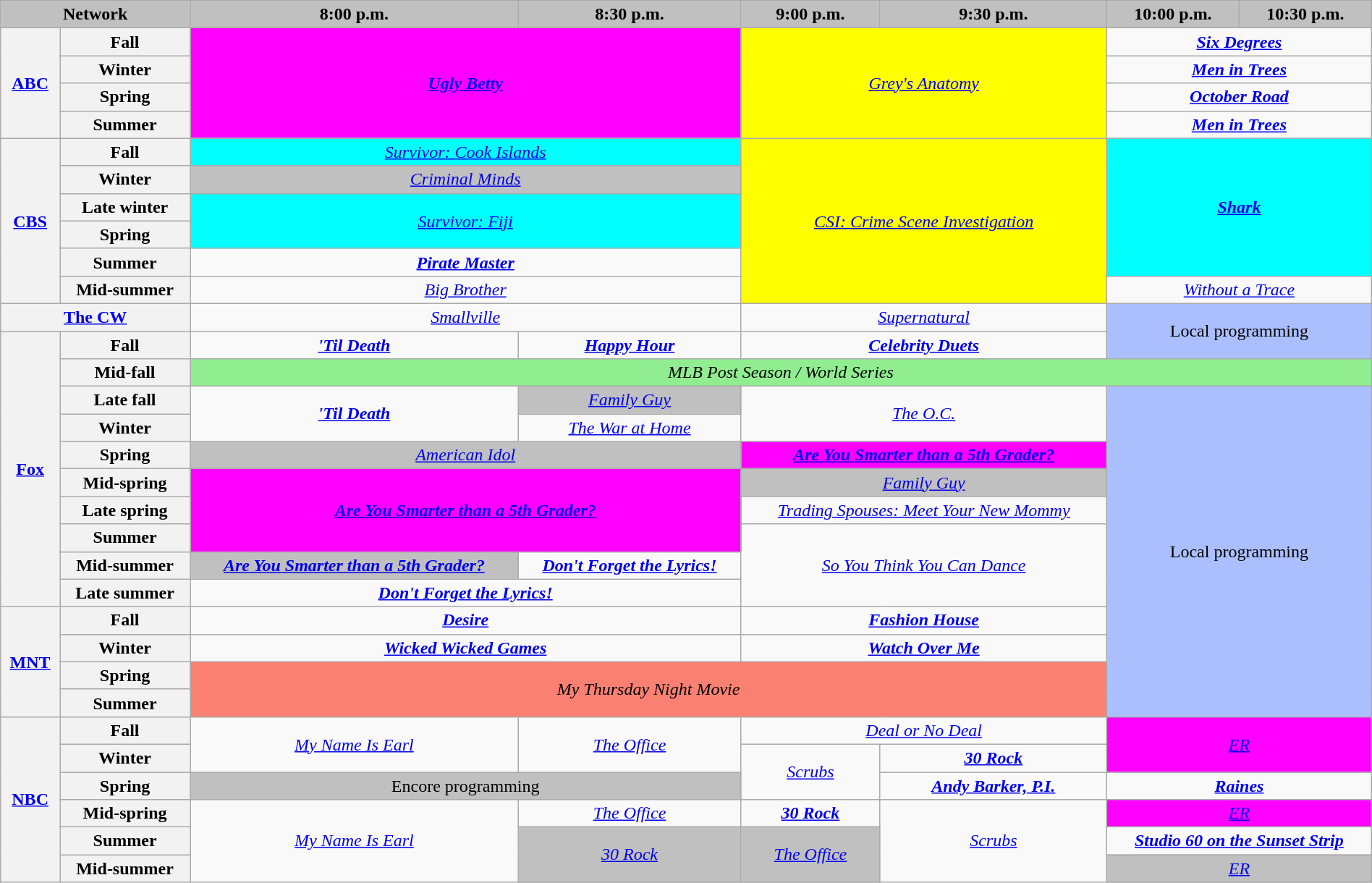<table class="wikitable" style="width:100%;margin-right:0;text-align:center">
<tr>
<th colspan="2" style="background-color:#C0C0C0;text-align:center">Network</th>
<th style="background-color:#C0C0C0;text-align:center">8:00 p.m.</th>
<th style="background-color:#C0C0C0;text-align:center">8:30 p.m.</th>
<th style="background-color:#C0C0C0;text-align:center">9:00 p.m.</th>
<th style="background-color:#C0C0C0;text-align:center">9:30 p.m.</th>
<th style="background-color:#C0C0C0;text-align:center">10:00 p.m.</th>
<th style="background-color:#C0C0C0;text-align:center">10:30 p.m.</th>
</tr>
<tr>
<th rowspan="4"><a href='#'>ABC</a></th>
<th>Fall</th>
<td colspan="2" style="background:magenta;" rowspan="4"><strong><em><a href='#'>Ugly Betty</a></em></strong> </td>
<td style="background:yellow;" colspan="2" rowspan="4"><em><a href='#'>Grey's Anatomy</a></em> </td>
<td colspan="2"><strong><em><a href='#'>Six Degrees</a></em></strong></td>
</tr>
<tr>
<th>Winter</th>
<td colspan="2"><strong><em><a href='#'>Men in Trees</a></em></strong></td>
</tr>
<tr>
<th>Spring</th>
<td colspan="2"><strong><em><a href='#'>October Road</a></em></strong></td>
</tr>
<tr>
<th>Summer</th>
<td colspan="2"><strong><em><a href='#'>Men in Trees</a></em></strong></td>
</tr>
<tr>
<th rowspan="6"><a href='#'>CBS</a></th>
<th>Fall</th>
<td style="background:cyan;" colspan="2"><em><a href='#'>Survivor: Cook Islands</a></em> </td>
<td style="background:yellow;" rowspan="6" colspan="2"><em><a href='#'>CSI: Crime Scene Investigation</a></em> </td>
<td style="background:cyan;" rowspan="5" colspan="2"><strong><em><a href='#'>Shark</a></em></strong> </td>
</tr>
<tr>
<th>Winter</th>
<td colspan="2" style="background:#C0C0C0;"><em><a href='#'>Criminal Minds</a></em> </td>
</tr>
<tr>
<th>Late winter</th>
<td style="background:cyan;" colspan="2" rowspan="2"><em><a href='#'>Survivor: Fiji</a></em> </td>
</tr>
<tr>
<th>Spring</th>
</tr>
<tr>
<th>Summer</th>
<td colspan="2"><strong><em><a href='#'>Pirate Master</a></em></strong></td>
</tr>
<tr>
<th>Mid-summer</th>
<td colspan="2"><em><a href='#'>Big Brother</a></em></td>
<td colspan="2"><em><a href='#'>Without a Trace</a></em></td>
</tr>
<tr>
<th colspan="2"><a href='#'>The CW</a></th>
<td colspan="2"><em><a href='#'>Smallville</a></em></td>
<td colspan="2"><em><a href='#'>Supernatural</a></em></td>
<td style="background:#abbfff;" rowspan="2" colspan="2">Local programming</td>
</tr>
<tr>
<th rowspan="10"><a href='#'>Fox</a></th>
<th>Fall</th>
<td><strong><em><a href='#'>'Til Death</a></em></strong></td>
<td><strong><em><a href='#'>Happy Hour</a></em></strong></td>
<td colspan="2"><strong><em><a href='#'>Celebrity Duets</a></em></strong></td>
</tr>
<tr>
<th>Mid-fall</th>
<td style="background:lightgreen;" colspan="6"><em>MLB Post Season / World Series</em></td>
</tr>
<tr>
<th>Late fall</th>
<td rowspan="2"><strong><em><a href='#'>'Til Death</a></em></strong></td>
<td style="background:#C0C0C0;"><em><a href='#'>Family Guy</a></em> </td>
<td colspan="2" rowspan="2"><em><a href='#'>The O.C.</a></em></td>
<td style="background:#abbfff;" rowspan="12" colspan="2">Local programming</td>
</tr>
<tr>
<th>Winter</th>
<td><em><a href='#'>The War at Home</a></em></td>
</tr>
<tr>
<th>Spring</th>
<td colspan="2" style="background:#C0C0C0;"><em><a href='#'>American Idol</a></em> </td>
<td style="background:magenta;" colspan="2"><strong><em><a href='#'>Are You Smarter than a 5th Grader?</a></em></strong> </td>
</tr>
<tr>
<th>Mid-spring</th>
<td style="background:magenta;" colspan="2" rowspan="3"><strong><em><a href='#'>Are You Smarter than a 5th Grader?</a></em></strong> </td>
<td style="background:#C0C0C0;" colspan="2"><em><a href='#'>Family Guy</a></em> </td>
</tr>
<tr>
<th>Late spring</th>
<td colspan="2"><em><a href='#'>Trading Spouses: Meet Your New Mommy</a></em></td>
</tr>
<tr>
<th>Summer</th>
<td colspan="2" rowspan="3"><em><a href='#'>So You Think You Can Dance</a></em></td>
</tr>
<tr>
<th>Mid-summer</th>
<td style="background:#C0C0C0;"><strong><em><a href='#'>Are You Smarter than a 5th Grader?</a></em></strong> </td>
<td><strong><em><a href='#'>Don't Forget the Lyrics!</a></em></strong></td>
</tr>
<tr>
<th>Late summer</th>
<td colspan="2"><strong><em><a href='#'>Don't Forget the Lyrics!</a></em></strong></td>
</tr>
<tr>
<th rowspan="4"><a href='#'>MNT</a></th>
<th>Fall</th>
<td colspan="2"><strong><em><a href='#'>Desire</a></em></strong></td>
<td colspan="2"><strong><em><a href='#'>Fashion House</a></em></strong></td>
</tr>
<tr>
<th>Winter</th>
<td colspan="2"><strong><em><a href='#'>Wicked Wicked Games</a></em></strong></td>
<td colspan="2"><strong><em><a href='#'>Watch Over Me</a></em></strong></td>
</tr>
<tr>
<th>Spring</th>
<td style="background:#FA8072;" colspan="4" rowspan="2"><em>My Thursday Night Movie</em></td>
</tr>
<tr>
<th>Summer</th>
</tr>
<tr>
<th rowspan="6"><a href='#'>NBC</a></th>
<th>Fall</th>
<td rowspan="2"><em><a href='#'>My Name Is Earl</a></em></td>
<td rowspan="2"><em><a href='#'>The Office</a></em></td>
<td colspan="2"><em><a href='#'>Deal or No Deal</a></em></td>
<td colspan="2" style="background:magenta;" rowspan="2"><em><a href='#'>ER</a></em> </td>
</tr>
<tr>
<th>Winter</th>
<td rowspan="2"><em><a href='#'>Scrubs</a></em></td>
<td><strong><em><a href='#'>30 Rock</a></em></strong></td>
</tr>
<tr>
<th>Spring</th>
<td colspan="2" style="background:#C0C0C0;">Encore programming</td>
<td><strong><em><a href='#'>Andy Barker, P.I.</a></em></strong></td>
<td colspan="2"><strong><em><a href='#'>Raines</a></em></strong></td>
</tr>
<tr>
<th>Mid-spring</th>
<td rowspan="3"><em><a href='#'>My Name Is Earl</a></em></td>
<td><em><a href='#'>The Office</a></em></td>
<td><strong><em><a href='#'>30 Rock</a></em></strong></td>
<td rowspan="3"><em><a href='#'>Scrubs</a></em></td>
<td colspan="2" style="background:magenta;"><em><a href='#'>ER</a></em> </td>
</tr>
<tr>
<th>Summer</th>
<td rowspan="2" style="background:#C0C0C0;"><em><a href='#'>30 Rock</a></em> </td>
<td rowspan="2" style="background:#C0C0C0;"><em><a href='#'>The Office</a></em> </td>
<td colspan="2"><strong><em><a href='#'>Studio 60 on the Sunset Strip</a></em></strong></td>
</tr>
<tr>
<th>Mid-summer</th>
<td colspan="2" style="background:#C0C0C0;"><em><a href='#'>ER</a></em> </td>
</tr>
</table>
